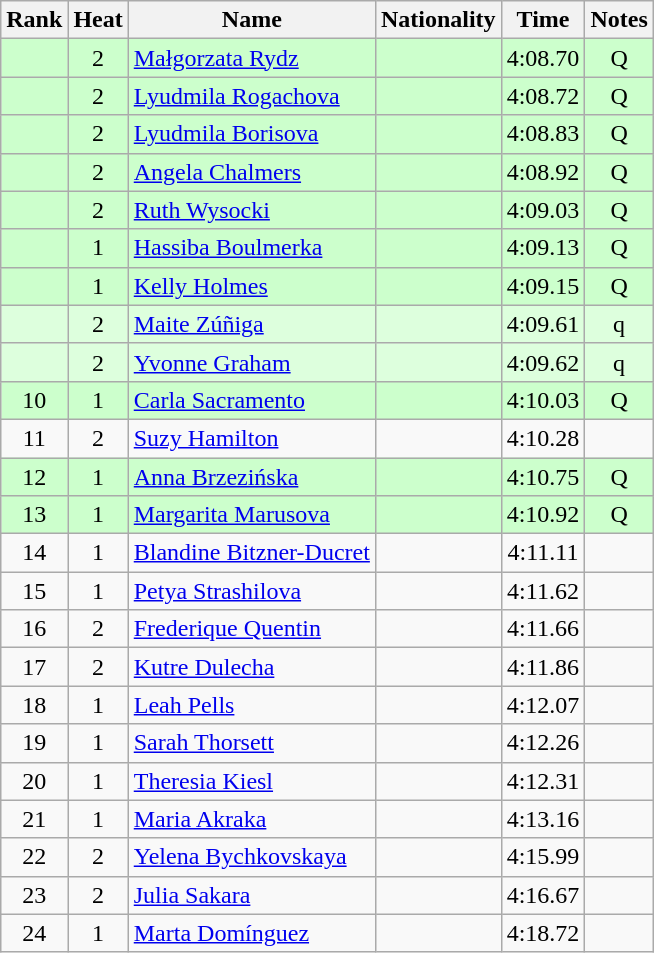<table class="wikitable sortable" style="text-align:center">
<tr>
<th>Rank</th>
<th>Heat</th>
<th>Name</th>
<th>Nationality</th>
<th>Time</th>
<th>Notes</th>
</tr>
<tr bgcolor=ccffcc>
<td></td>
<td>2</td>
<td align=left><a href='#'>Małgorzata Rydz</a></td>
<td align=left></td>
<td>4:08.70</td>
<td>Q</td>
</tr>
<tr bgcolor=ccffcc>
<td></td>
<td>2</td>
<td align=left><a href='#'>Lyudmila Rogachova</a></td>
<td align=left></td>
<td>4:08.72</td>
<td>Q</td>
</tr>
<tr bgcolor=ccffcc>
<td></td>
<td>2</td>
<td align=left><a href='#'>Lyudmila Borisova</a></td>
<td align=left></td>
<td>4:08.83</td>
<td>Q</td>
</tr>
<tr bgcolor=ccffcc>
<td></td>
<td>2</td>
<td align=left><a href='#'>Angela Chalmers</a></td>
<td align=left></td>
<td>4:08.92</td>
<td>Q</td>
</tr>
<tr bgcolor=ccffcc>
<td></td>
<td>2</td>
<td align=left><a href='#'>Ruth Wysocki</a></td>
<td align=left></td>
<td>4:09.03</td>
<td>Q</td>
</tr>
<tr bgcolor=ccffcc>
<td></td>
<td>1</td>
<td align=left><a href='#'>Hassiba Boulmerka</a></td>
<td align=left></td>
<td>4:09.13</td>
<td>Q</td>
</tr>
<tr bgcolor=ccffcc>
<td></td>
<td>1</td>
<td align=left><a href='#'>Kelly Holmes</a></td>
<td align=left></td>
<td>4:09.15</td>
<td>Q</td>
</tr>
<tr bgcolor=ddffdd>
<td></td>
<td>2</td>
<td align=left><a href='#'>Maite Zúñiga</a></td>
<td align=left></td>
<td>4:09.61</td>
<td>q</td>
</tr>
<tr bgcolor=ddffdd>
<td></td>
<td>2</td>
<td align=left><a href='#'>Yvonne Graham</a></td>
<td align=left></td>
<td>4:09.62</td>
<td>q</td>
</tr>
<tr bgcolor=ccffcc>
<td>10</td>
<td>1</td>
<td align=left><a href='#'>Carla Sacramento</a></td>
<td align=left></td>
<td>4:10.03</td>
<td>Q</td>
</tr>
<tr>
<td>11</td>
<td>2</td>
<td align=left><a href='#'>Suzy Hamilton</a></td>
<td align=left></td>
<td>4:10.28</td>
<td></td>
</tr>
<tr bgcolor=ccffcc>
<td>12</td>
<td>1</td>
<td align=left><a href='#'>Anna Brzezińska</a></td>
<td align=left></td>
<td>4:10.75</td>
<td>Q</td>
</tr>
<tr bgcolor=ccffcc>
<td>13</td>
<td>1</td>
<td align=left><a href='#'>Margarita Marusova</a></td>
<td align=left></td>
<td>4:10.92</td>
<td>Q</td>
</tr>
<tr>
<td>14</td>
<td>1</td>
<td align=left><a href='#'>Blandine Bitzner-Ducret</a></td>
<td align=left></td>
<td>4:11.11</td>
<td></td>
</tr>
<tr>
<td>15</td>
<td>1</td>
<td align=left><a href='#'>Petya Strashilova</a></td>
<td align=left></td>
<td>4:11.62</td>
<td></td>
</tr>
<tr>
<td>16</td>
<td>2</td>
<td align=left><a href='#'>Frederique Quentin</a></td>
<td align=left></td>
<td>4:11.66</td>
<td></td>
</tr>
<tr>
<td>17</td>
<td>2</td>
<td align=left><a href='#'>Kutre Dulecha</a></td>
<td align=left></td>
<td>4:11.86</td>
<td></td>
</tr>
<tr>
<td>18</td>
<td>1</td>
<td align=left><a href='#'>Leah Pells</a></td>
<td align=left></td>
<td>4:12.07</td>
<td></td>
</tr>
<tr>
<td>19</td>
<td>1</td>
<td align=left><a href='#'>Sarah Thorsett</a></td>
<td align=left></td>
<td>4:12.26</td>
<td></td>
</tr>
<tr>
<td>20</td>
<td>1</td>
<td align=left><a href='#'>Theresia Kiesl</a></td>
<td align=left></td>
<td>4:12.31</td>
<td></td>
</tr>
<tr>
<td>21</td>
<td>1</td>
<td align=left><a href='#'>Maria Akraka</a></td>
<td align=left></td>
<td>4:13.16</td>
<td></td>
</tr>
<tr>
<td>22</td>
<td>2</td>
<td align=left><a href='#'>Yelena Bychkovskaya</a></td>
<td align=left></td>
<td>4:15.99</td>
<td></td>
</tr>
<tr>
<td>23</td>
<td>2</td>
<td align=left><a href='#'>Julia Sakara</a></td>
<td align=left></td>
<td>4:16.67</td>
<td></td>
</tr>
<tr>
<td>24</td>
<td>1</td>
<td align=left><a href='#'>Marta Domínguez</a></td>
<td align=left></td>
<td>4:18.72</td>
<td></td>
</tr>
</table>
